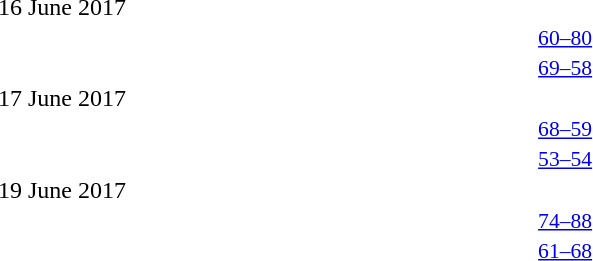<table style="width:100%;" cellspacing="1">
<tr>
<th width=25%></th>
<th width=2%></th>
<th width=6%></th>
<th width=2%></th>
<th width=25%></th>
</tr>
<tr>
<td>16 June 2017</td>
</tr>
<tr style=font-size:90%>
<td align=right></td>
<td></td>
<td align=center><a href='#'>60–80</a></td>
<td></td>
<td></td>
<td></td>
</tr>
<tr style=font-size:90%>
<td align=right></td>
<td></td>
<td align=center><a href='#'>69–58</a></td>
<td></td>
<td></td>
<td></td>
</tr>
<tr>
<td>17 June 2017</td>
</tr>
<tr style=font-size:90%>
<td align=right></td>
<td></td>
<td align=center><a href='#'>68–59</a></td>
<td></td>
<td></td>
<td></td>
</tr>
<tr style=font-size:90%>
<td align=right></td>
<td></td>
<td align=center><a href='#'>53–54</a></td>
<td></td>
<td></td>
<td></td>
</tr>
<tr>
<td>19 June 2017</td>
</tr>
<tr style=font-size:90%>
<td align=right></td>
<td></td>
<td align=center><a href='#'>74–88</a></td>
<td></td>
<td></td>
<td></td>
</tr>
<tr style=font-size:90%>
<td align=right></td>
<td></td>
<td align=center><a href='#'>61–68</a></td>
<td></td>
<td></td>
<td></td>
</tr>
</table>
